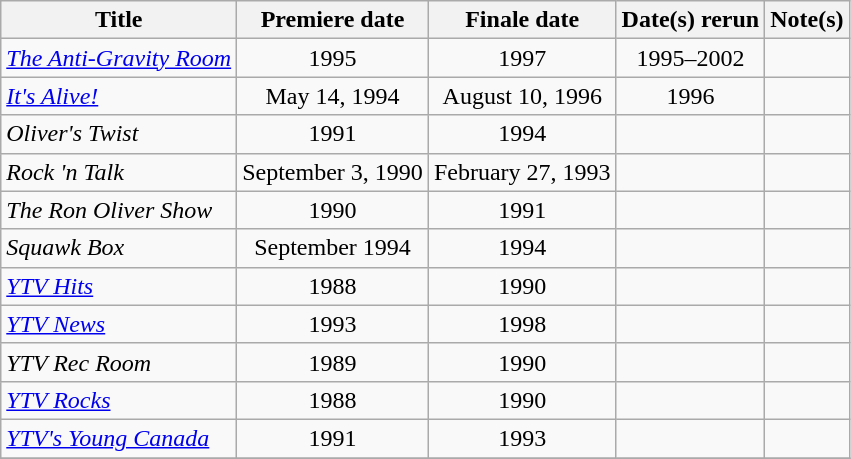<table class="wikitable plainrowheaders sortable" style="text-align:center;">
<tr>
<th scope="col">Title</th>
<th scope="col">Premiere date</th>
<th scope="col">Finale date</th>
<th scope="col">Date(s) rerun</th>
<th class="unsortable">Note(s)</th>
</tr>
<tr>
<td scope="row" style="text-align:left;"><em><a href='#'>The Anti-Gravity Room</a></em></td>
<td>1995</td>
<td>1997</td>
<td>1995–2002</td>
<td></td>
</tr>
<tr>
<td scope="row" style="text-align:left;"><em><a href='#'>It's Alive!</a></em></td>
<td>May 14, 1994</td>
<td>August 10, 1996</td>
<td>1996</td>
<td></td>
</tr>
<tr>
<td scope="row" style="text-align:left;"><em>Oliver's Twist</em></td>
<td>1991</td>
<td>1994</td>
<td></td>
<td></td>
</tr>
<tr>
<td scope="row" style="text-align:left;"><em>Rock 'n Talk</em></td>
<td>September 3, 1990</td>
<td>February 27, 1993</td>
<td></td>
<td></td>
</tr>
<tr>
<td scope="row" style="text-align:left;"><em>The Ron Oliver Show</em></td>
<td>1990</td>
<td>1991</td>
<td></td>
<td></td>
</tr>
<tr>
<td scope="row" style="text-align:left;"><em>Squawk Box</em></td>
<td>September 1994</td>
<td>1994</td>
<td></td>
<td></td>
</tr>
<tr>
<td scope="row" style="text-align:left;"><em><a href='#'>YTV Hits</a></em></td>
<td>1988</td>
<td>1990</td>
<td></td>
<td></td>
</tr>
<tr>
<td scope="row" style="text-align:left;"><em><a href='#'>YTV News</a></em></td>
<td>1993</td>
<td>1998</td>
<td></td>
<td></td>
</tr>
<tr>
<td scope="row" style="text-align:left;"><em>YTV Rec Room</em></td>
<td>1989</td>
<td>1990</td>
<td></td>
<td></td>
</tr>
<tr>
<td scope="row" style="text-align:left;"><em><a href='#'>YTV Rocks</a></em></td>
<td>1988</td>
<td>1990</td>
<td></td>
<td></td>
</tr>
<tr>
<td scope="row" style="text-align:left;"><em><a href='#'>YTV's Young Canada</a></em></td>
<td>1991</td>
<td>1993</td>
<td></td>
<td></td>
</tr>
<tr>
</tr>
</table>
